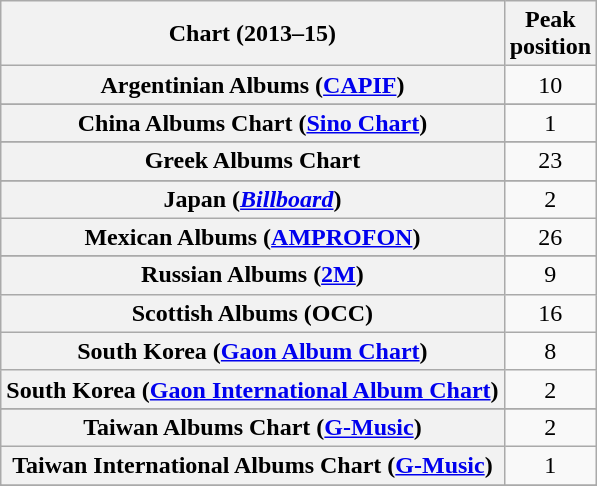<table class="wikitable plainrowheaders sortable" style="text-align:left;">
<tr>
<th scope="col">Chart (2013–15)</th>
<th scope="col">Peak<br>position</th>
</tr>
<tr>
<th scope="row">Argentinian Albums (<a href='#'>CAPIF</a>)</th>
<td style="text-align:center;">10</td>
</tr>
<tr>
</tr>
<tr>
</tr>
<tr>
</tr>
<tr>
</tr>
<tr>
</tr>
<tr>
<th scope="row">China Albums Chart (<a href='#'>Sino Chart</a>)</th>
<td style="text-align:center;">1</td>
</tr>
<tr>
</tr>
<tr>
</tr>
<tr>
</tr>
<tr>
</tr>
<tr>
</tr>
<tr>
<th scope="row">Greek Albums Chart</th>
<td style="text-align:center;">23</td>
</tr>
<tr>
</tr>
<tr>
</tr>
<tr>
</tr>
<tr>
</tr>
<tr>
<th scope="row">Japan (<em><a href='#'>Billboard</a></em>)</th>
<td style="text-align:center;">2</td>
</tr>
<tr>
<th scope="row">Mexican Albums (<a href='#'>AMPROFON</a>)</th>
<td style="text-align:center;">26</td>
</tr>
<tr>
</tr>
<tr>
</tr>
<tr>
</tr>
<tr>
<th scope="row">Russian Albums (<a href='#'>2M</a>)</th>
<td style="text-align:center;">9</td>
</tr>
<tr>
<th scope="row">Scottish Albums (OCC)</th>
<td style="text-align:center;">16</td>
</tr>
<tr>
<th scope="row">South Korea (<a href='#'>Gaon Album Chart</a>)</th>
<td style="text-align:center;">8</td>
</tr>
<tr>
<th scope="row">South Korea (<a href='#'>Gaon International Album Chart</a>)</th>
<td style="text-align:center;">2</td>
</tr>
<tr>
</tr>
<tr>
</tr>
<tr>
</tr>
<tr>
<th scope="row">Taiwan Albums Chart (<a href='#'>G-Music</a>)</th>
<td style="text-align:center;">2</td>
</tr>
<tr>
<th scope="row">Taiwan International Albums Chart (<a href='#'>G-Music</a>)</th>
<td style="text-align:center;">1</td>
</tr>
<tr>
</tr>
<tr>
</tr>
<tr>
</tr>
<tr>
</tr>
</table>
